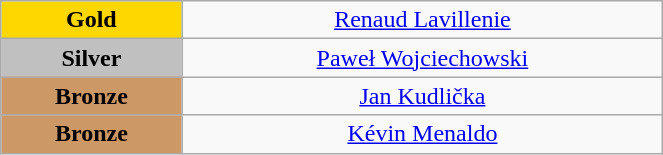<table class="wikitable" style=" text-align:center; " width="35%">
<tr>
<td bgcolor="gold"><strong>Gold</strong></td>
<td><a href='#'>Renaud Lavillenie</a><br>  <small><em></em></small></td>
</tr>
<tr>
<td bgcolor="silver"><strong>Silver</strong></td>
<td><a href='#'>Paweł Wojciechowski</a><br>  <small><em></em></small></td>
</tr>
<tr>
<td bgcolor="CC9966"><strong>Bronze</strong></td>
<td><a href='#'>Jan Kudlička</a><br>  <small><em></em></small></td>
</tr>
<tr>
<td bgcolor="CC9966"><strong>Bronze</strong></td>
<td><a href='#'>Kévin Menaldo</a><br>  <small><em></em></small></td>
</tr>
</table>
